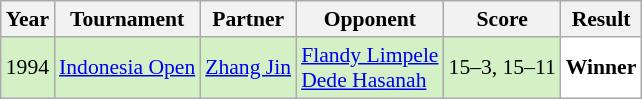<table class="sortable wikitable" style="font-size: 90%;">
<tr>
<th>Year</th>
<th>Tournament</th>
<th>Partner</th>
<th>Opponent</th>
<th>Score</th>
<th>Result</th>
</tr>
<tr style="background:#D4F1C5">
<td align="center">1994</td>
<td align="left"><a href='#'>Indonesia Open</a></td>
<td align="left"> <a href='#'>Zhang Jin</a></td>
<td align="left"> <a href='#'>Flandy Limpele</a> <br>  <a href='#'>Dede Hasanah</a></td>
<td align="left">15–3, 15–11</td>
<td style="text-align:left; background:white"> <strong>Winner</strong></td>
</tr>
</table>
